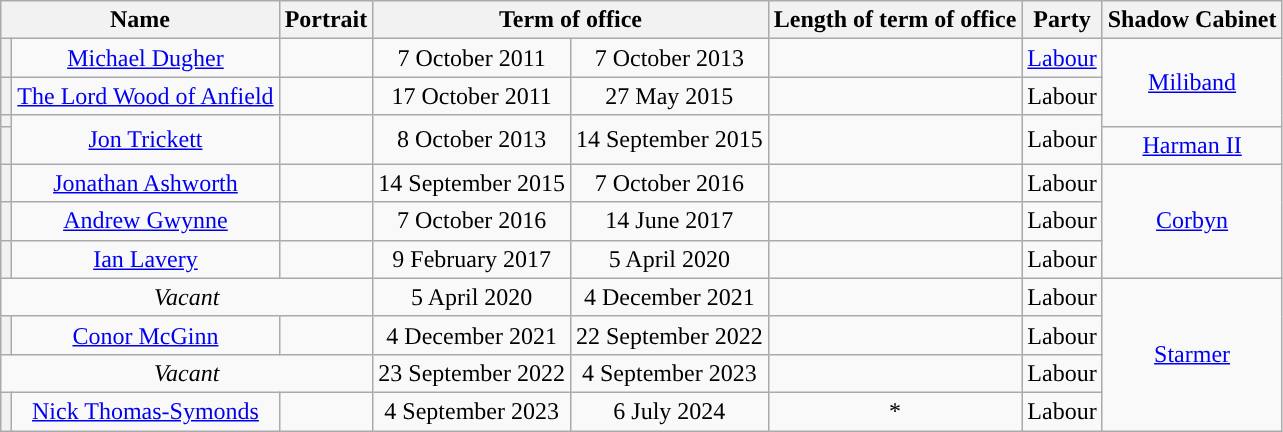<table class="wikitable" style="text-align:center">
<tr>
<th colspan="2">Name</th>
<th>Portrait</th>
<th colspan="2">Term of office</th>
<th>Length of term of office</th>
<th>Party</th>
<th>Shadow Cabinet</th>
</tr>
<tr>
<th style="background-color: "></th>
<td><a href='#'>Michael Dugher</a></td>
<td></td>
<td>7 October 2011</td>
<td>7 October 2013</td>
<td></td>
<td><a href='#'>Labour</a></td>
<td rowspan="3"><a href='#'>Miliband</a></td>
</tr>
<tr>
<th style="background-color: "></th>
<td><a href='#'>The Lord Wood of Anfield</a></td>
<td></td>
<td>17 October 2011</td>
<td>27 May 2015</td>
<td></td>
<td>Labour</td>
</tr>
<tr>
<th style="background-color: "></th>
<td rowspan="2"><a href='#'>Jon Trickett</a></td>
<td rowspan="2"></td>
<td rowspan="2">8 October 2013</td>
<td rowspan="2">14 September 2015</td>
<td rowspan="2"></td>
<td rowspan="2" >Labour</td>
</tr>
<tr>
<th style="background-color: "></th>
<td><a href='#'>Harman II</a></td>
</tr>
<tr>
<th style="background-color: "></th>
<td><a href='#'>Jonathan Ashworth</a></td>
<td></td>
<td>14 September 2015</td>
<td>7 October 2016</td>
<td></td>
<td>Labour</td>
<td rowspan="3"><a href='#'>Corbyn</a></td>
</tr>
<tr>
<th style="background-color: "></th>
<td><a href='#'>Andrew Gwynne</a></td>
<td></td>
<td>7 October 2016</td>
<td>14 June 2017</td>
<td></td>
<td>Labour</td>
</tr>
<tr>
<th style="background-color: "></th>
<td><a href='#'>Ian Lavery</a></td>
<td></td>
<td>9 February 2017</td>
<td>5 April 2020</td>
<td></td>
<td>Labour</td>
</tr>
<tr>
<td colspan="3"><em>Vacant</em></td>
<td>5 April 2020</td>
<td>4 December 2021</td>
<td></td>
<td>Labour</td>
<td rowspan="4"><a href='#'>Starmer</a></td>
</tr>
<tr>
<th style="background-color: "></th>
<td><a href='#'>Conor McGinn</a></td>
<td></td>
<td>4 December 2021</td>
<td>22 September 2022</td>
<td></td>
<td>Labour</td>
</tr>
<tr>
<td colspan="3"><em>Vacant</em></td>
<td>23 September 2022</td>
<td>4 September 2023</td>
<td></td>
<td>Labour</td>
</tr>
<tr>
<th style="background-color: "></th>
<td><a href='#'>Nick Thomas-Symonds</a></td>
<td></td>
<td>4 September 2023</td>
<td>6 July 2024</td>
<td>*</td>
<td>Labour</td>
</tr>
</table>
